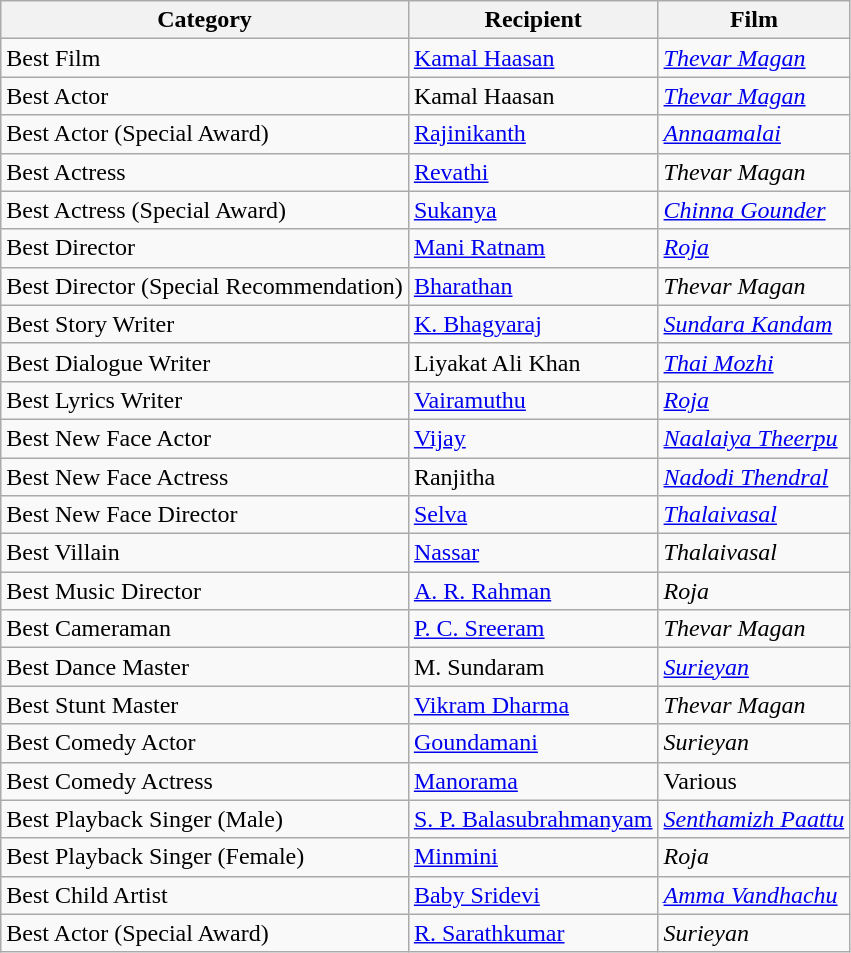<table class="wikitable">
<tr>
<th>Category</th>
<th>Recipient</th>
<th>Film</th>
</tr>
<tr>
<td>Best Film</td>
<td><a href='#'>Kamal Haasan</a></td>
<td><em><a href='#'>Thevar Magan</a></em></td>
</tr>
<tr>
<td>Best Actor</td>
<td>Kamal Haasan</td>
<td><em><a href='#'>Thevar Magan</a></em></td>
</tr>
<tr>
<td>Best Actor (Special Award)</td>
<td><a href='#'>Rajinikanth</a></td>
<td><em><a href='#'>Annaamalai</a></em></td>
</tr>
<tr>
<td>Best Actress</td>
<td><a href='#'>Revathi</a></td>
<td><em>Thevar Magan</em></td>
</tr>
<tr>
<td>Best Actress (Special Award)</td>
<td><a href='#'>Sukanya</a></td>
<td><em><a href='#'>Chinna Gounder</a></em></td>
</tr>
<tr>
<td>Best Director</td>
<td><a href='#'>Mani Ratnam</a></td>
<td><em><a href='#'>Roja</a></em></td>
</tr>
<tr>
<td>Best Director (Special Recommendation)</td>
<td><a href='#'>Bharathan</a></td>
<td><em>Thevar Magan</em></td>
</tr>
<tr>
<td>Best Story Writer</td>
<td><a href='#'>K. Bhagyaraj</a></td>
<td><em><a href='#'>Sundara Kandam</a></em></td>
</tr>
<tr>
<td>Best Dialogue Writer</td>
<td>Liyakat Ali Khan</td>
<td><em><a href='#'>Thai Mozhi</a></em></td>
</tr>
<tr>
<td>Best Lyrics Writer</td>
<td><a href='#'>Vairamuthu</a></td>
<td><em><a href='#'>Roja</a></em></td>
</tr>
<tr>
<td>Best New Face Actor</td>
<td><a href='#'>Vijay</a></td>
<td><em><a href='#'>Naalaiya Theerpu</a></em></td>
</tr>
<tr>
<td>Best New Face Actress</td>
<td>Ranjitha</td>
<td><em><a href='#'>Nadodi Thendral</a></em></td>
</tr>
<tr>
<td>Best New Face Director</td>
<td><a href='#'>Selva</a></td>
<td><em><a href='#'>Thalaivasal</a></em></td>
</tr>
<tr>
<td>Best Villain</td>
<td><a href='#'>Nassar</a></td>
<td><em>Thalaivasal</em></td>
</tr>
<tr>
<td>Best Music Director</td>
<td><a href='#'>A. R. Rahman</a></td>
<td><em>Roja</em></td>
</tr>
<tr>
<td>Best Cameraman</td>
<td><a href='#'>P. C. Sreeram</a></td>
<td><em>Thevar Magan</em></td>
</tr>
<tr>
<td>Best Dance Master</td>
<td>M. Sundaram</td>
<td><em><a href='#'>Surieyan</a></em></td>
</tr>
<tr>
<td>Best Stunt Master</td>
<td><a href='#'>Vikram Dharma</a></td>
<td><em>Thevar Magan</em></td>
</tr>
<tr>
<td>Best Comedy Actor</td>
<td><a href='#'>Goundamani</a></td>
<td><em>Surieyan</em></td>
</tr>
<tr>
<td>Best Comedy Actress</td>
<td><a href='#'>Manorama</a></td>
<td>Various</td>
</tr>
<tr>
<td>Best Playback Singer (Male)</td>
<td><a href='#'>S. P. Balasubrahmanyam</a></td>
<td><em><a href='#'>Senthamizh Paattu</a></em></td>
</tr>
<tr>
<td>Best Playback Singer (Female)</td>
<td><a href='#'>Minmini</a></td>
<td><em>Roja</em></td>
</tr>
<tr>
<td>Best Child Artist</td>
<td><a href='#'>Baby Sridevi</a></td>
<td><em><a href='#'>Amma Vandhachu</a></em></td>
</tr>
<tr>
<td>Best Actor (Special Award)</td>
<td><a href='#'>R. Sarathkumar</a></td>
<td><em>Surieyan</em></td>
</tr>
</table>
